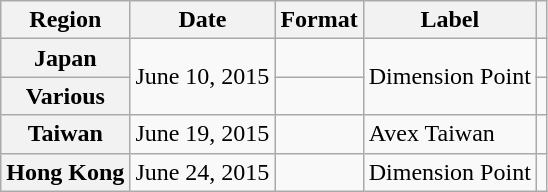<table class="wikitable plainrowheaders">
<tr>
<th scope="col">Region</th>
<th scope="col">Date</th>
<th scope="col">Format</th>
<th scope="col">Label</th>
<th scope="col"></th>
</tr>
<tr>
<th scope="row">Japan</th>
<td rowspan="2">June 10, 2015</td>
<td></td>
<td rowspan="2">Dimension Point</td>
<td></td>
</tr>
<tr>
<th scope="row">Various</th>
<td></td>
<td></td>
</tr>
<tr>
<th scope="row">Taiwan</th>
<td>June 19, 2015</td>
<td></td>
<td>Avex Taiwan</td>
<td></td>
</tr>
<tr>
<th scope="row">Hong Kong</th>
<td>June 24, 2015</td>
<td></td>
<td>Dimension Point</td>
<td></td>
</tr>
</table>
